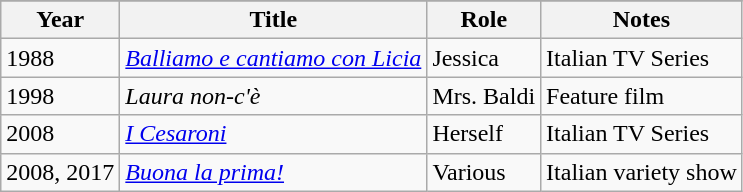<table class="wikitable">
<tr>
</tr>
<tr>
<th>Year</th>
<th>Title</th>
<th>Role</th>
<th>Notes</th>
</tr>
<tr>
<td>1988</td>
<td><em><a href='#'>Balliamo e cantiamo con Licia</a></em></td>
<td>Jessica</td>
<td>Italian TV Series</td>
</tr>
<tr>
<td>1998</td>
<td><em>Laura non-c'è</em></td>
<td>Mrs. Baldi</td>
<td>Feature film</td>
</tr>
<tr>
<td>2008</td>
<td><em><a href='#'>I Cesaroni</a></em></td>
<td>Herself</td>
<td>Italian TV Series</td>
</tr>
<tr>
<td>2008, 2017</td>
<td><em><a href='#'>Buona la prima!</a></em></td>
<td>Various</td>
<td>Italian variety show</td>
</tr>
</table>
